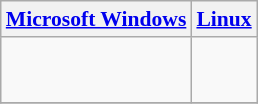<table class="wikitable" style="font-size:90%">
<tr>
<th><a href='#'>Microsoft Windows</a></th>
<th><a href='#'>Linux</a></th>
</tr>
<tr>
<td><pre><br></pre></td>
<td><pre><br></pre></td>
</tr>
<tr>
</tr>
</table>
